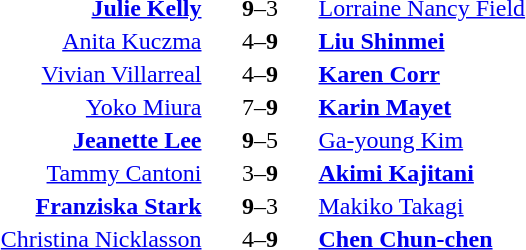<table>
<tr>
<th width=400></th>
<th width=70></th>
<th width=400></th>
</tr>
<tr>
<td align=right><strong><a href='#'>Julie Kelly</a></strong> </td>
<td align=center><strong>9</strong>–3</td>
<td> <a href='#'>Lorraine Nancy Field</a></td>
</tr>
<tr>
<td align=right><a href='#'>Anita Kuczma</a> </td>
<td align=center>4–<strong>9</strong></td>
<td> <strong><a href='#'>Liu Shinmei</a></strong></td>
</tr>
<tr>
<td align=right><a href='#'>Vivian Villarreal</a> </td>
<td align=center>4–<strong>9</strong></td>
<td> <strong><a href='#'>Karen Corr</a></strong></td>
</tr>
<tr>
<td align=right><a href='#'>Yoko Miura</a> </td>
<td align=center>7–<strong>9</strong></td>
<td> <strong><a href='#'>Karin Mayet</a></strong></td>
</tr>
<tr>
<td align=right><strong><a href='#'>Jeanette Lee</a></strong> </td>
<td align=center><strong>9</strong>–5</td>
<td> <a href='#'>Ga-young Kim</a></td>
</tr>
<tr>
<td align=right><a href='#'>Tammy Cantoni</a> </td>
<td align=center>3–<strong>9</strong></td>
<td> <strong><a href='#'>Akimi Kajitani</a></strong></td>
</tr>
<tr>
<td align=right><strong><a href='#'>Franziska Stark</a></strong> </td>
<td align=center><strong>9</strong>–3</td>
<td> <a href='#'>Makiko Takagi</a></td>
</tr>
<tr>
<td align=right><a href='#'>Christina Nicklasson</a> </td>
<td align=center>4–<strong>9</strong></td>
<td> <strong><a href='#'>Chen Chun-chen</a></strong></td>
</tr>
</table>
